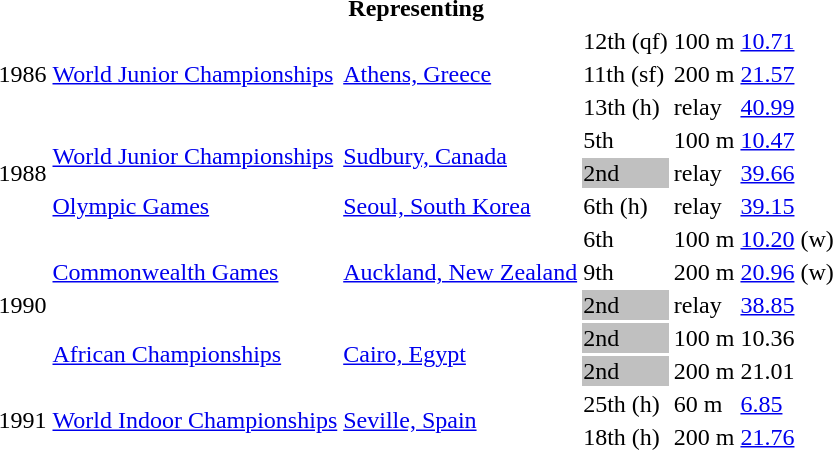<table>
<tr>
<th colspan="6">Representing </th>
</tr>
<tr>
<td rowspan=3>1986</td>
<td rowspan=3><a href='#'>World Junior Championships</a></td>
<td rowspan=3><a href='#'>Athens, Greece</a></td>
<td>12th (qf)</td>
<td>100 m</td>
<td><a href='#'>10.71</a></td>
</tr>
<tr>
<td>11th (sf)</td>
<td>200 m</td>
<td><a href='#'>21.57</a></td>
</tr>
<tr>
<td>13th (h)</td>
<td> relay</td>
<td><a href='#'>40.99</a></td>
</tr>
<tr>
<td rowspan=3>1988</td>
<td rowspan=2><a href='#'>World Junior Championships</a></td>
<td rowspan=2><a href='#'>Sudbury, Canada</a></td>
<td>5th</td>
<td>100 m</td>
<td><a href='#'>10.47</a></td>
</tr>
<tr>
<td bgcolor=silver>2nd</td>
<td> relay</td>
<td><a href='#'>39.66</a></td>
</tr>
<tr>
<td><a href='#'>Olympic Games</a></td>
<td><a href='#'>Seoul, South Korea</a></td>
<td>6th (h)</td>
<td> relay</td>
<td><a href='#'>39.15</a></td>
</tr>
<tr>
<td rowspan=5>1990</td>
<td rowspan=3><a href='#'>Commonwealth Games</a></td>
<td rowspan=3><a href='#'>Auckland, New Zealand</a></td>
<td>6th</td>
<td>100 m</td>
<td><a href='#'>10.20</a> (w)</td>
</tr>
<tr>
<td>9th</td>
<td>200 m</td>
<td><a href='#'>20.96</a> (w)</td>
</tr>
<tr>
<td bgcolor=silver>2nd</td>
<td> relay</td>
<td><a href='#'>38.85</a></td>
</tr>
<tr>
<td rowspan=2><a href='#'>African Championships</a></td>
<td rowspan=2><a href='#'>Cairo, Egypt</a></td>
<td bgcolor=silver>2nd</td>
<td>100 m</td>
<td>10.36</td>
</tr>
<tr>
<td bgcolor=silver>2nd</td>
<td>200 m</td>
<td>21.01</td>
</tr>
<tr>
<td rowspan=2>1991</td>
<td rowspan=2><a href='#'>World Indoor Championships</a></td>
<td rowspan=2><a href='#'>Seville, Spain</a></td>
<td>25th (h)</td>
<td>60 m</td>
<td><a href='#'>6.85</a></td>
</tr>
<tr>
<td>18th (h)</td>
<td>200 m</td>
<td><a href='#'>21.76</a></td>
</tr>
</table>
